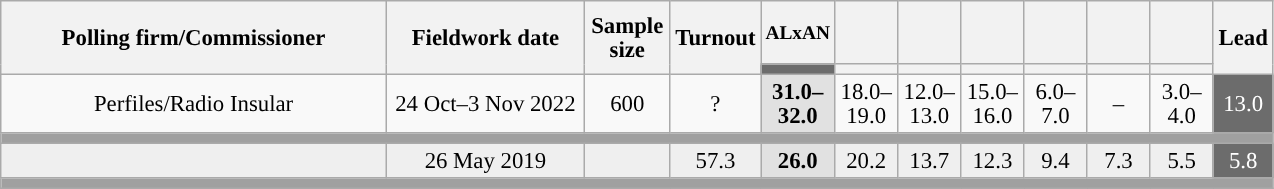<table class="wikitable collapsible collapsed" style="text-align:center; font-size:95%; line-height:16px;">
<tr style="height:42px;">
<th style="width:250px;" rowspan="2">Polling firm/Commissioner</th>
<th style="width:125px;" rowspan="2">Fieldwork date</th>
<th style="width:50px;" rowspan="2">Sample size</th>
<th style="width:45px;" rowspan="2">Turnout</th>
<th style="width:35px; font-size:85%;">ALxAN</th>
<th style="width:35px;"></th>
<th style="width:35px;"></th>
<th style="width:35px;"></th>
<th style="width:35px;"></th>
<th style="width:35px;"></th>
<th style="width:35px;"></th>
<th style="width:30px;" rowspan="2">Lead</th>
</tr>
<tr>
<th style="color:inherit;background:#6C6C6C;"></th>
<th style="color:inherit;background:"></th>
<th style="color:inherit;background:"></th>
<th style="color:inherit;background:"></th>
<th style="color:inherit;background:"></th>
<th style="color:inherit;background:"></th>
<th style="color:inherit;background:"></th>
</tr>
<tr>
<td>Perfiles/Radio Insular</td>
<td>24 Oct–3 Nov 2022</td>
<td>600</td>
<td>?</td>
<td style="background:#E1E1E1;"><strong>31.0–<br>32.0</strong><br></td>
<td>18.0–<br>19.0<br></td>
<td>12.0–<br>13.0<br></td>
<td>15.0–<br>16.0<br></td>
<td>6.0–<br>7.0<br></td>
<td>–</td>
<td>3.0–<br>4.0<br></td>
<td style="background:#6C6C6C; color:white;">13.0</td>
</tr>
<tr>
<td colspan="12" style="background:#A0A0A0"></td>
</tr>
<tr style="background:#EFEFEF;">
<td><strong></strong></td>
<td>26 May 2019</td>
<td></td>
<td>57.3</td>
<td style="background:#E1E1E1;"><strong>26.0</strong><br></td>
<td>20.2<br></td>
<td>13.7<br></td>
<td>12.3<br></td>
<td>9.4<br></td>
<td>7.3<br></td>
<td>5.5<br></td>
<td style="background:#6C6C6C; color:white;">5.8</td>
</tr>
<tr>
<td colspan="12" style="background:#A0A0A0"></td>
</tr>
</table>
